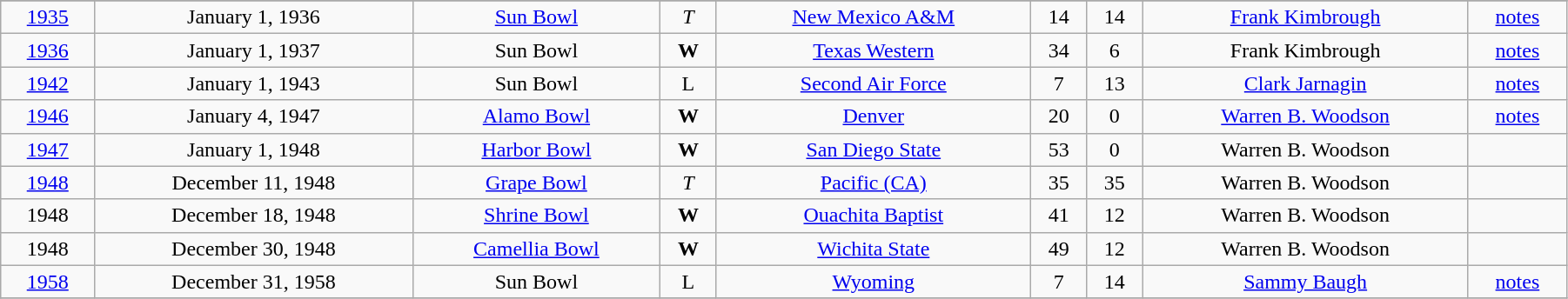<table class="wikitable" style="width:95%;">
<tr>
</tr>
<tr align=center>
<td><a href='#'>1935</a></td>
<td>January 1, 1936</td>
<td><a href='#'>Sun Bowl</a></td>
<td><em>T</em></td>
<td><a href='#'>New Mexico A&M</a></td>
<td>14</td>
<td>14</td>
<td><a href='#'>Frank Kimbrough</a></td>
<td><a href='#'>notes</a></td>
</tr>
<tr align=center>
<td><a href='#'>1936</a></td>
<td>January 1, 1937</td>
<td>Sun Bowl</td>
<td><strong>W</strong></td>
<td><a href='#'>Texas Western</a></td>
<td>34</td>
<td>6</td>
<td>Frank Kimbrough</td>
<td><a href='#'>notes</a></td>
</tr>
<tr align=center>
<td><a href='#'>1942</a></td>
<td>January 1, 1943</td>
<td>Sun Bowl</td>
<td>L</td>
<td><a href='#'>Second Air Force</a></td>
<td>7</td>
<td>13</td>
<td><a href='#'>Clark Jarnagin</a></td>
<td><a href='#'>notes</a></td>
</tr>
<tr align=center>
<td><a href='#'>1946</a></td>
<td>January 4, 1947</td>
<td><a href='#'>Alamo Bowl</a></td>
<td><strong>W</strong></td>
<td><a href='#'>Denver</a></td>
<td>20</td>
<td>0</td>
<td><a href='#'>Warren B. Woodson</a></td>
<td><a href='#'>notes</a></td>
</tr>
<tr align=center>
<td><a href='#'>1947</a></td>
<td>January 1, 1948</td>
<td><a href='#'>Harbor Bowl</a></td>
<td><strong>W</strong></td>
<td><a href='#'>San Diego State</a></td>
<td>53</td>
<td>0</td>
<td>Warren B. Woodson</td>
<td></td>
</tr>
<tr align=center>
<td><a href='#'>1948</a></td>
<td>December 11, 1948</td>
<td><a href='#'>Grape Bowl</a></td>
<td><em>T</em></td>
<td><a href='#'>Pacific (CA)</a></td>
<td>35</td>
<td>35</td>
<td>Warren B. Woodson</td>
<td></td>
</tr>
<tr align=center>
<td>1948</td>
<td>December 18, 1948</td>
<td><a href='#'>Shrine Bowl</a></td>
<td><strong>W</strong></td>
<td><a href='#'>Ouachita Baptist</a></td>
<td>41</td>
<td>12</td>
<td>Warren B. Woodson</td>
<td></td>
</tr>
<tr align=center>
<td>1948</td>
<td>December 30, 1948</td>
<td><a href='#'>Camellia Bowl</a></td>
<td><strong>W</strong></td>
<td><a href='#'>Wichita State</a></td>
<td>49</td>
<td>12</td>
<td>Warren B. Woodson</td>
<td></td>
</tr>
<tr align=center>
<td><a href='#'>1958</a></td>
<td>December 31, 1958</td>
<td>Sun Bowl</td>
<td>L</td>
<td><a href='#'>Wyoming</a></td>
<td>7</td>
<td>14</td>
<td><a href='#'>Sammy Baugh</a></td>
<td><a href='#'>notes</a></td>
</tr>
<tr>
</tr>
</table>
